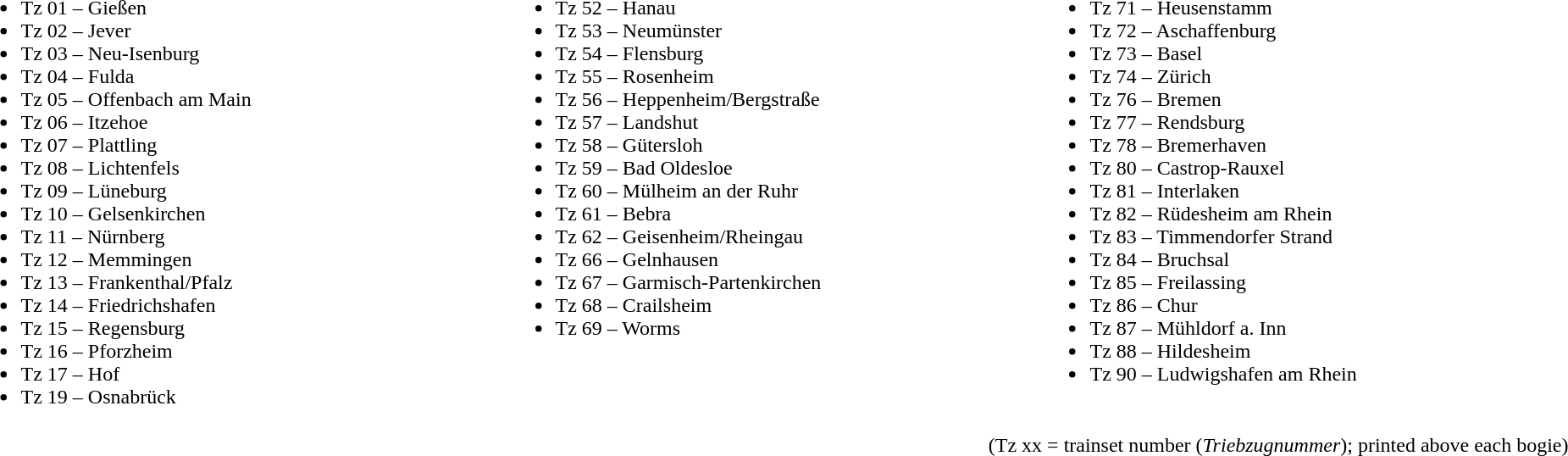<table width="100%">
<tr>
<td rowspan="2" width="33%" valign="top"><br><ul><li>Tz 01 – Gießen</li><li>Tz 02 – Jever</li><li>Tz 03 – Neu-Isenburg</li><li>Tz 04 – Fulda</li><li>Tz 05 – Offenbach am Main</li><li>Tz 06 – Itzehoe</li><li>Tz 07 – Plattling</li><li>Tz 08 – Lichtenfels</li><li>Tz 09 – Lüneburg</li><li>Tz 10 – Gelsenkirchen</li><li>Tz 11 – Nürnberg</li><li>Tz 12 – Memmingen</li><li>Tz 13 – Frankenthal/Pfalz</li><li>Tz 14 – Friedrichshafen</li><li>Tz 15 – Regensburg</li><li>Tz 16 – Pforzheim</li><li>Tz 17 – Hof</li><li>Tz 19 – Osnabrück</li></ul></td>
<td width="33%" valign="top"><br><ul><li>Tz 52 – Hanau</li><li>Tz 53 – Neumünster</li><li>Tz 54 – Flensburg</li><li>Tz 55 – Rosenheim</li><li>Tz 56 – Heppenheim/Bergstraße</li><li>Tz 57 – Landshut</li><li>Tz 58 – Gütersloh</li><li>Tz 59 – Bad Oldesloe</li><li>Tz 60 – Mülheim an der Ruhr</li><li>Tz 61 – Bebra</li><li>Tz 62 – Geisenheim/Rheingau</li><li>Tz 66 – Gelnhausen</li><li>Tz 67 – Garmisch-Partenkirchen</li><li>Tz 68 – Crailsheim</li><li>Tz 69 – Worms</li></ul></td>
<td width="33%" valign="top"><br><ul><li>Tz 71 – Heusenstamm</li><li>Tz 72 – Aschaffenburg</li><li>Tz 73 – Basel</li><li>Tz 74 – Zürich</li><li>Tz 76 – Bremen</li><li>Tz 77 – Rendsburg</li><li>Tz 78 – Bremerhaven</li><li>Tz 80 – Castrop-Rauxel</li><li>Tz 81 – Interlaken</li><li>Tz 82 – Rüdesheim am Rhein</li><li>Tz 83 – Timmendorfer Strand</li><li>Tz 84 – Bruchsal</li><li>Tz 85 – Freilassing</li><li>Tz 86 – Chur</li><li>Tz 87 – Mühldorf a. Inn</li><li>Tz 88 – Hildesheim</li><li>Tz 90 – Ludwigshafen am Rhein</li></ul></td>
</tr>
<tr>
<td colspan="2" align="right" valign="bottom"><br>(Tz xx = trainset number (<em>Triebzugnummer</em>); printed above each bogie)</td>
</tr>
</table>
